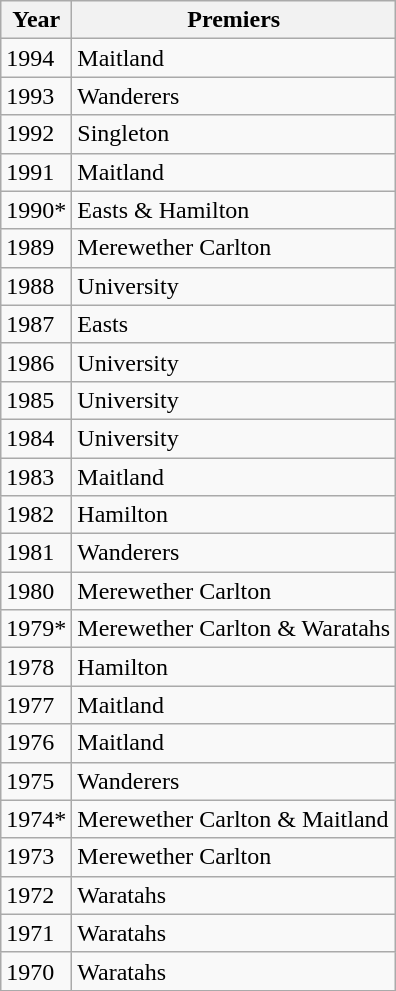<table class="wikitable">
<tr>
<th>Year</th>
<th>Premiers</th>
</tr>
<tr>
<td>1994</td>
<td>Maitland</td>
</tr>
<tr>
<td>1993</td>
<td>Wanderers</td>
</tr>
<tr>
<td>1992</td>
<td>Singleton</td>
</tr>
<tr>
<td>1991</td>
<td>Maitland</td>
</tr>
<tr>
<td>1990*</td>
<td>Easts & Hamilton</td>
</tr>
<tr>
<td>1989</td>
<td>Merewether Carlton</td>
</tr>
<tr>
<td>1988</td>
<td>University</td>
</tr>
<tr>
<td>1987</td>
<td>Easts</td>
</tr>
<tr>
<td>1986</td>
<td>University</td>
</tr>
<tr>
<td>1985</td>
<td>University</td>
</tr>
<tr>
<td>1984</td>
<td>University</td>
</tr>
<tr>
<td>1983</td>
<td>Maitland</td>
</tr>
<tr>
<td>1982</td>
<td>Hamilton</td>
</tr>
<tr>
<td>1981</td>
<td>Wanderers</td>
</tr>
<tr>
<td>1980</td>
<td>Merewether Carlton</td>
</tr>
<tr>
<td>1979*</td>
<td>Merewether Carlton & Waratahs</td>
</tr>
<tr>
<td>1978</td>
<td>Hamilton</td>
</tr>
<tr>
<td>1977</td>
<td>Maitland</td>
</tr>
<tr>
<td>1976</td>
<td>Maitland</td>
</tr>
<tr>
<td>1975</td>
<td>Wanderers</td>
</tr>
<tr>
<td>1974*</td>
<td>Merewether Carlton & Maitland</td>
</tr>
<tr>
<td>1973</td>
<td>Merewether Carlton</td>
</tr>
<tr>
<td>1972</td>
<td>Waratahs</td>
</tr>
<tr>
<td>1971</td>
<td>Waratahs</td>
</tr>
<tr>
<td>1970</td>
<td>Waratahs</td>
</tr>
<tr>
</tr>
</table>
